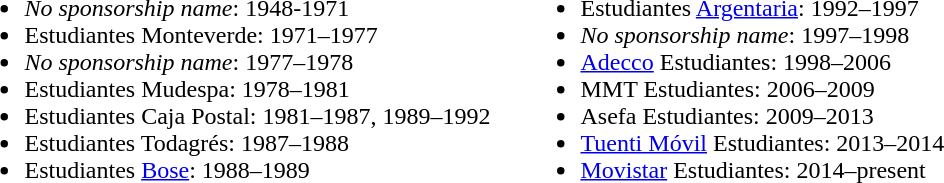<table>
<tr style="vertical-align: top;">
<td><br><ul><li><em>No sponsorship name</em>: 1948-1971</li><li>Estudiantes Monteverde: 1971–1977</li><li><em>No sponsorship name</em>: 1977–1978</li><li>Estudiantes Mudespa: 1978–1981</li><li>Estudiantes Caja Postal: 1981–1987, 1989–1992</li><li>Estudiantes Todagrés: 1987–1988</li><li>Estudiantes <a href='#'>Bose</a>: 1988–1989</li></ul></td>
<td>   </td>
<td><br><ul><li>Estudiantes <a href='#'>Argentaria</a>: 1992–1997</li><li><em>No sponsorship name</em>: 1997–1998</li><li><a href='#'>Adecco</a> Estudiantes: 1998–2006</li><li>MMT Estudiantes: 2006–2009</li><li>Asefa Estudiantes: 2009–2013</li><li><a href='#'>Tuenti Móvil</a> Estudiantes: 2013–2014</li><li><a href='#'>Movistar</a> Estudiantes: 2014–present</li></ul></td>
</tr>
</table>
